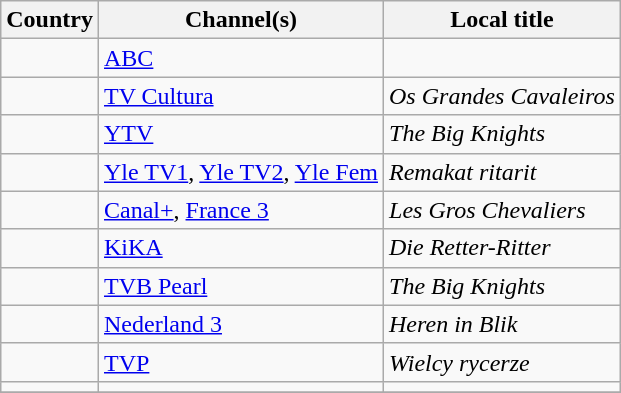<table class="wikitable">
<tr>
<th>Country</th>
<th>Channel(s)</th>
<th>Local title</th>
</tr>
<tr>
<td></td>
<td><a href='#'>ABC</a></td>
<td></td>
</tr>
<tr>
<td></td>
<td><a href='#'>TV Cultura</a></td>
<td><em>Os Grandes Cavaleiros</em></td>
</tr>
<tr>
<td></td>
<td><a href='#'>YTV</a></td>
<td><em>The Big Knights</em></td>
</tr>
<tr>
<td></td>
<td><a href='#'>Yle TV1</a>, <a href='#'>Yle TV2</a>, <a href='#'>Yle Fem</a></td>
<td><em>Remakat ritarit</em></td>
</tr>
<tr>
<td></td>
<td><a href='#'>Canal+</a>, <a href='#'>France 3</a></td>
<td><em>Les Gros Chevaliers</em></td>
</tr>
<tr>
<td></td>
<td><a href='#'>KiKA</a></td>
<td><em>Die Retter-Ritter</em></td>
</tr>
<tr>
<td></td>
<td><a href='#'>TVB Pearl</a></td>
<td><em>The Big Knights</em></td>
</tr>
<tr>
<td></td>
<td><a href='#'>Nederland 3</a></td>
<td><em>Heren in Blik</em></td>
</tr>
<tr>
<td></td>
<td><a href='#'>TVP</a></td>
<td><em>Wielcy rycerze</em></td>
</tr>
<tr>
<td></td>
<td></td>
<td></td>
</tr>
<tr>
</tr>
</table>
